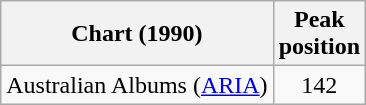<table class="wikitable sortable">
<tr>
<th>Chart (1990)</th>
<th>Peak<br>position</th>
</tr>
<tr>
<td>Australian Albums (<a href='#'>ARIA</a>)</td>
<td style="text-align:center;">142</td>
</tr>
</table>
